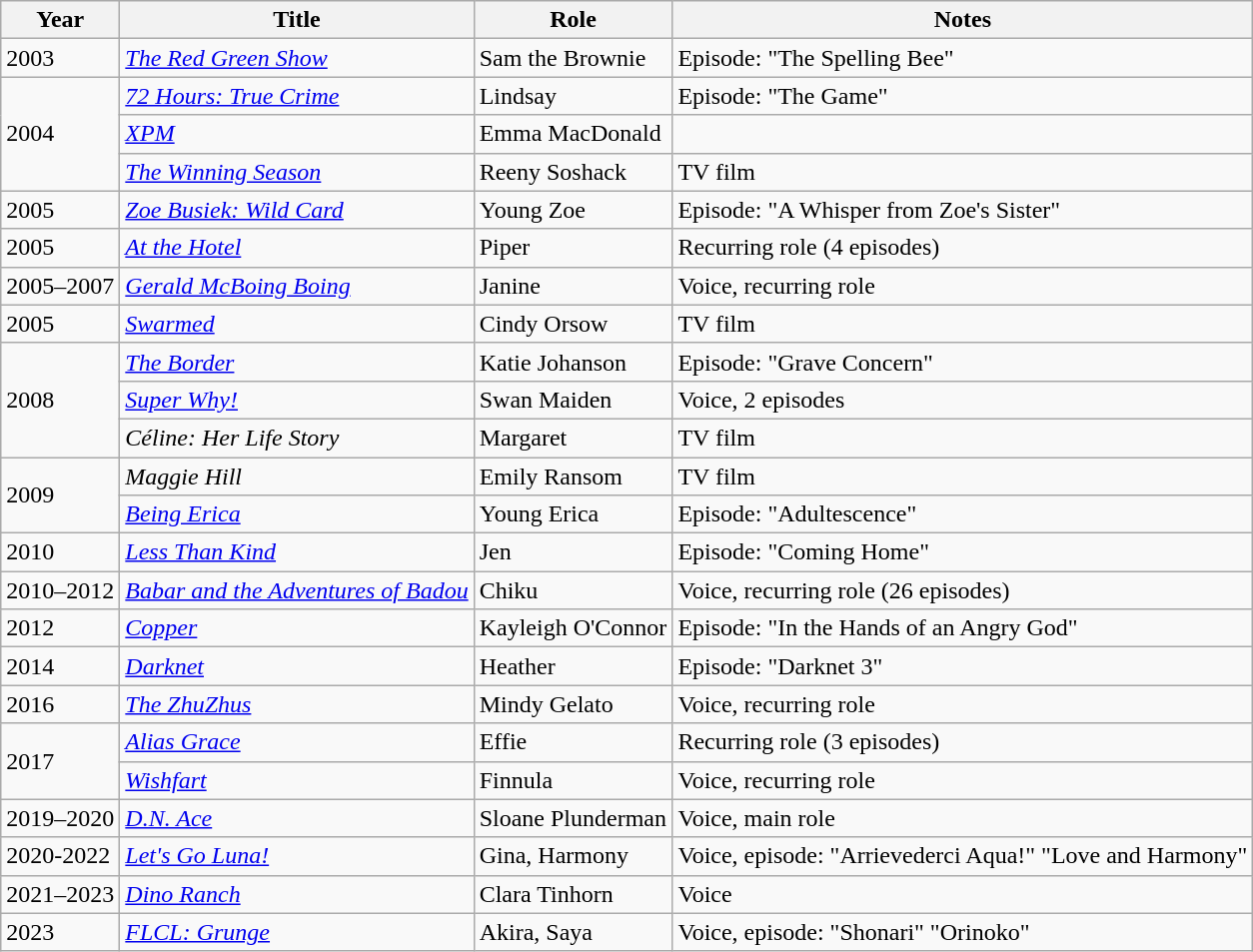<table class="wikitable sortable">
<tr>
<th>Year</th>
<th>Title</th>
<th>Role</th>
<th class="unsortable">Notes</th>
</tr>
<tr>
<td>2003</td>
<td data-sort-value="Red Green Show, The"><em><a href='#'>The Red Green Show</a></em></td>
<td>Sam the Brownie</td>
<td>Episode: "The Spelling Bee"</td>
</tr>
<tr>
<td rowspan="3">2004</td>
<td><em><a href='#'>72 Hours: True Crime</a></em></td>
<td>Lindsay</td>
<td>Episode: "The Game"</td>
</tr>
<tr>
<td><em><a href='#'>XPM</a></em></td>
<td>Emma MacDonald</td>
<td></td>
</tr>
<tr>
<td data-sort-value="Winning Season, The"><em><a href='#'>The Winning Season</a></em></td>
<td>Reeny Soshack</td>
<td>TV film</td>
</tr>
<tr>
<td>2005</td>
<td><em><a href='#'>Zoe Busiek: Wild Card</a></em></td>
<td>Young Zoe</td>
<td>Episode: "A Whisper from Zoe's Sister"</td>
</tr>
<tr>
<td>2005</td>
<td><em><a href='#'>At the Hotel</a></em></td>
<td>Piper</td>
<td>Recurring role (4 episodes)</td>
</tr>
<tr>
<td>2005–2007</td>
<td><em><a href='#'>Gerald McBoing Boing</a></em></td>
<td>Janine</td>
<td>Voice, recurring role</td>
</tr>
<tr>
<td>2005</td>
<td><em><a href='#'>Swarmed</a></em></td>
<td>Cindy Orsow</td>
<td>TV film</td>
</tr>
<tr>
<td rowspan="3">2008</td>
<td data-sort-value="Border, The"><em><a href='#'>The Border</a></em></td>
<td>Katie Johanson</td>
<td>Episode: "Grave Concern"</td>
</tr>
<tr>
<td><em><a href='#'>Super Why!</a></em></td>
<td>Swan Maiden</td>
<td>Voice, 2 episodes</td>
</tr>
<tr>
<td><em>Céline: Her Life Story</em></td>
<td>Margaret</td>
<td>TV film</td>
</tr>
<tr>
<td rowspan="2">2009</td>
<td><em>Maggie Hill</em></td>
<td>Emily Ransom</td>
<td>TV film</td>
</tr>
<tr>
<td><em><a href='#'>Being Erica</a></em></td>
<td>Young Erica</td>
<td>Episode: "Adultescence"</td>
</tr>
<tr>
<td>2010</td>
<td><em><a href='#'>Less Than Kind</a></em></td>
<td>Jen</td>
<td>Episode: "Coming Home"</td>
</tr>
<tr>
<td>2010–2012</td>
<td><em><a href='#'>Babar and the Adventures of Badou</a></em></td>
<td>Chiku</td>
<td>Voice, recurring role (26 episodes)</td>
</tr>
<tr>
<td>2012</td>
<td><em><a href='#'>Copper</a></em></td>
<td>Kayleigh O'Connor</td>
<td>Episode: "In the Hands of an Angry God"</td>
</tr>
<tr>
<td>2014</td>
<td><em><a href='#'>Darknet</a></em></td>
<td>Heather</td>
<td>Episode: "Darknet 3"</td>
</tr>
<tr>
<td>2016</td>
<td data-sort-value="ZhuZhus, The"><em><a href='#'>The ZhuZhus</a></em></td>
<td>Mindy Gelato</td>
<td>Voice, recurring role</td>
</tr>
<tr>
<td rowspan="2">2017</td>
<td><em><a href='#'>Alias Grace</a></em></td>
<td>Effie</td>
<td>Recurring role (3 episodes)</td>
</tr>
<tr>
<td><em><a href='#'>Wishfart</a></em></td>
<td>Finnula</td>
<td>Voice, recurring role</td>
</tr>
<tr>
<td>2019–2020</td>
<td><em><a href='#'>D.N. Ace</a></em></td>
<td>Sloane Plunderman</td>
<td>Voice, main role</td>
</tr>
<tr>
<td>2020-2022</td>
<td><em><a href='#'>Let's Go Luna!</a></em></td>
<td>Gina, Harmony</td>
<td>Voice, episode: "Arrievederci Aqua!" "Love and Harmony"</td>
</tr>
<tr>
<td>2021–2023</td>
<td><em><a href='#'>Dino Ranch</a></em></td>
<td>Clara Tinhorn</td>
<td>Voice</td>
</tr>
<tr>
<td>2023</td>
<td><em><a href='#'>FLCL: Grunge</a></em></td>
<td>Akira, Saya</td>
<td>Voice, episode: "Shonari" "Orinoko"</td>
</tr>
</table>
